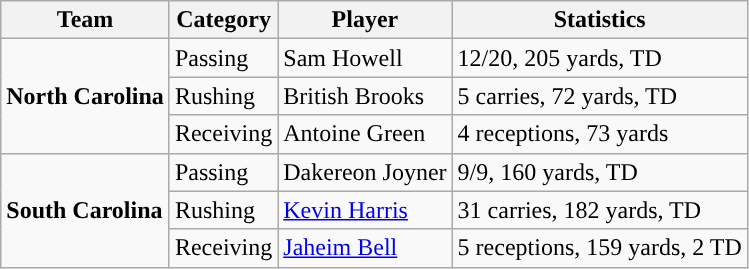<table class="wikitable" style="float: left;">
<tr>
<th>Team</th>
<th>Category</th>
<th>Player</th>
<th>Statistics</th>
</tr>
<tr>
<td rowspan=3><strong>North Carolina</strong></td>
<td>Passing</td>
<td>Sam Howell</td>
<td>12/20, 205 yards, TD</td>
</tr>
<tr>
<td>Rushing</td>
<td>British Brooks</td>
<td>5 carries, 72 yards, TD</td>
</tr>
<tr>
<td>Receiving</td>
<td>Antoine Green</td>
<td>4 receptions, 73 yards</td>
</tr>
<tr>
<td rowspan=3><strong>South Carolina</strong></td>
<td>Passing</td>
<td>Dakereon Joyner</td>
<td>9/9, 160 yards, TD</td>
</tr>
<tr>
<td>Rushing</td>
<td><a href='#'>Kevin Harris</a></td>
<td>31 carries, 182 yards, TD</td>
</tr>
<tr>
<td>Receiving</td>
<td><a href='#'>Jaheim Bell</a></td>
<td>5 receptions, 159 yards, 2 TD</td>
</tr>
</table>
